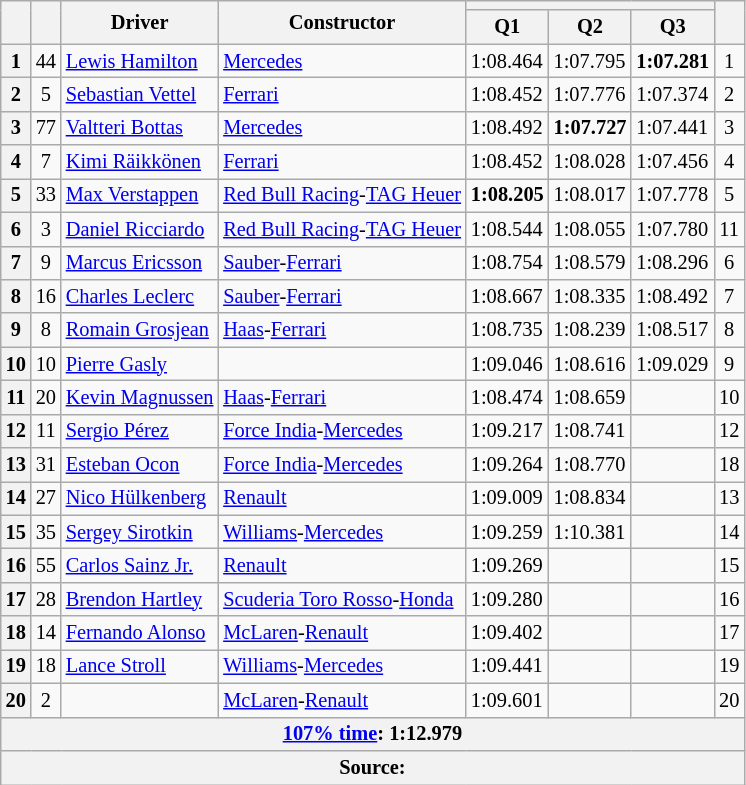<table class="wikitable sortable" style="font-size:85%">
<tr>
<th rowspan=2></th>
<th rowspan=2></th>
<th rowspan=2>Driver</th>
<th rowspan=2>Constructor</th>
<th colspan=3></th>
<th rowspan=2></th>
</tr>
<tr>
<th>Q1</th>
<th>Q2</th>
<th>Q3</th>
</tr>
<tr>
<th>1</th>
<td align="center">44</td>
<td data-sort-value="HAM"> <a href='#'>Lewis Hamilton</a></td>
<td><a href='#'>Mercedes</a></td>
<td>1:08.464</td>
<td>1:07.795</td>
<td><strong>1:07.281</strong></td>
<td align="center">1</td>
</tr>
<tr>
<th>2</th>
<td align="center">5</td>
<td data-sort-value="VET"> <a href='#'>Sebastian Vettel</a></td>
<td><a href='#'>Ferrari</a></td>
<td>1:08.452</td>
<td>1:07.776</td>
<td>1:07.374</td>
<td align="center">2</td>
</tr>
<tr>
<th>3</th>
<td align="center">77</td>
<td data-sort-value="BOT"> <a href='#'>Valtteri Bottas</a></td>
<td><a href='#'>Mercedes</a></td>
<td>1:08.492</td>
<td><strong>1:07.727</strong></td>
<td>1:07.441</td>
<td align="center">3</td>
</tr>
<tr>
<th>4</th>
<td align="center">7</td>
<td data-sort-value="RAI"> <a href='#'>Kimi Räikkönen</a></td>
<td><a href='#'>Ferrari</a></td>
<td>1:08.452</td>
<td>1:08.028</td>
<td>1:07.456</td>
<td align="center">4</td>
</tr>
<tr>
<th>5</th>
<td align="center">33</td>
<td data-sort-value="VER"> <a href='#'>Max Verstappen</a></td>
<td><a href='#'>Red Bull Racing</a>-<a href='#'>TAG Heuer</a></td>
<td><strong>1:08.205</strong></td>
<td>1:08.017</td>
<td>1:07.778</td>
<td align="center">5</td>
</tr>
<tr>
<th>6</th>
<td align="center">3</td>
<td data-sort-value="RIC"> <a href='#'>Daniel Ricciardo</a></td>
<td><a href='#'>Red Bull Racing</a>-<a href='#'>TAG Heuer</a></td>
<td>1:08.544</td>
<td>1:08.055</td>
<td>1:07.780</td>
<td align="center">11</td>
</tr>
<tr>
<th>7</th>
<td align="center">9</td>
<td data-sort-value="ERI"> <a href='#'>Marcus Ericsson</a></td>
<td><a href='#'>Sauber</a>-<a href='#'>Ferrari</a></td>
<td>1:08.754</td>
<td>1:08.579</td>
<td>1:08.296</td>
<td align="center">6</td>
</tr>
<tr>
<th>8</th>
<td align="center">16</td>
<td data-sort-value="LEC"> <a href='#'>Charles Leclerc</a></td>
<td><a href='#'>Sauber</a>-<a href='#'>Ferrari</a></td>
<td>1:08.667</td>
<td>1:08.335</td>
<td>1:08.492</td>
<td align="center">7</td>
</tr>
<tr>
<th>9</th>
<td align="center">8</td>
<td data-sort-value="GRO"> <a href='#'>Romain Grosjean</a></td>
<td><a href='#'>Haas</a>-<a href='#'>Ferrari</a></td>
<td>1:08.735</td>
<td>1:08.239</td>
<td>1:08.517</td>
<td align="center">8</td>
</tr>
<tr>
<th>10</th>
<td align="center">10</td>
<td data-sort-value="GAS"> <a href='#'>Pierre Gasly</a></td>
<td></td>
<td>1:09.046</td>
<td>1:08.616</td>
<td>1:09.029</td>
<td align="center">9</td>
</tr>
<tr>
<th>11</th>
<td align="center">20</td>
<td data-sort-value="MAG"> <a href='#'>Kevin Magnussen</a></td>
<td><a href='#'>Haas</a>-<a href='#'>Ferrari</a></td>
<td>1:08.474</td>
<td>1:08.659</td>
<td></td>
<td align="center">10</td>
</tr>
<tr>
<th>12</th>
<td align="center">11</td>
<td data-sort-value="PER"> <a href='#'>Sergio Pérez</a></td>
<td><a href='#'>Force India</a>-<a href='#'>Mercedes</a></td>
<td>1:09.217</td>
<td>1:08.741</td>
<td></td>
<td align="center">12</td>
</tr>
<tr>
<th>13</th>
<td align="center">31</td>
<td data-sort-value="OCO"> <a href='#'>Esteban Ocon</a></td>
<td><a href='#'>Force India</a>-<a href='#'>Mercedes</a></td>
<td>1:09.264</td>
<td>1:08.770</td>
<td></td>
<td align="center">18</td>
</tr>
<tr>
<th>14</th>
<td align="center">27</td>
<td data-sort-value="HUL"> <a href='#'>Nico Hülkenberg</a></td>
<td><a href='#'>Renault</a></td>
<td>1:09.009</td>
<td>1:08.834</td>
<td></td>
<td align="center">13</td>
</tr>
<tr>
<th>15</th>
<td align="center">35</td>
<td data-sort-value="SIR"> <a href='#'>Sergey Sirotkin</a></td>
<td><a href='#'>Williams</a>-<a href='#'>Mercedes</a></td>
<td>1:09.259</td>
<td>1:10.381</td>
<td></td>
<td align="center">14</td>
</tr>
<tr>
<th>16</th>
<td align="center">55</td>
<td data-sort-value="SAI"> <a href='#'>Carlos Sainz Jr.</a></td>
<td><a href='#'>Renault</a></td>
<td>1:09.269</td>
<td></td>
<td></td>
<td align="center">15</td>
</tr>
<tr>
<th>17</th>
<td align="center">28</td>
<td data-sort-value="HAR"> <a href='#'>Brendon Hartley</a></td>
<td><a href='#'>Scuderia Toro Rosso</a>-<a href='#'>Honda</a></td>
<td>1:09.280</td>
<td></td>
<td></td>
<td align="center">16</td>
</tr>
<tr>
<th>18</th>
<td align="center">14</td>
<td data-sort-value="ALO"> <a href='#'>Fernando Alonso</a></td>
<td><a href='#'>McLaren</a>-<a href='#'>Renault</a></td>
<td>1:09.402</td>
<td></td>
<td></td>
<td align="center">17</td>
</tr>
<tr>
<th>19</th>
<td align="center">18</td>
<td data-sort-value="STR"> <a href='#'>Lance Stroll</a></td>
<td><a href='#'>Williams</a>-<a href='#'>Mercedes</a></td>
<td>1:09.441</td>
<td></td>
<td></td>
<td align="center">19</td>
</tr>
<tr>
<th>20</th>
<td align="center">2</td>
<td data-sort-value="VAN"></td>
<td><a href='#'>McLaren</a>-<a href='#'>Renault</a></td>
<td>1:09.601</td>
<td></td>
<td></td>
<td align="center">20</td>
</tr>
<tr>
<th colspan="8"><a href='#'>107% time</a>: 1:12.979</th>
</tr>
<tr>
<th colspan="8">Source:</th>
</tr>
</table>
